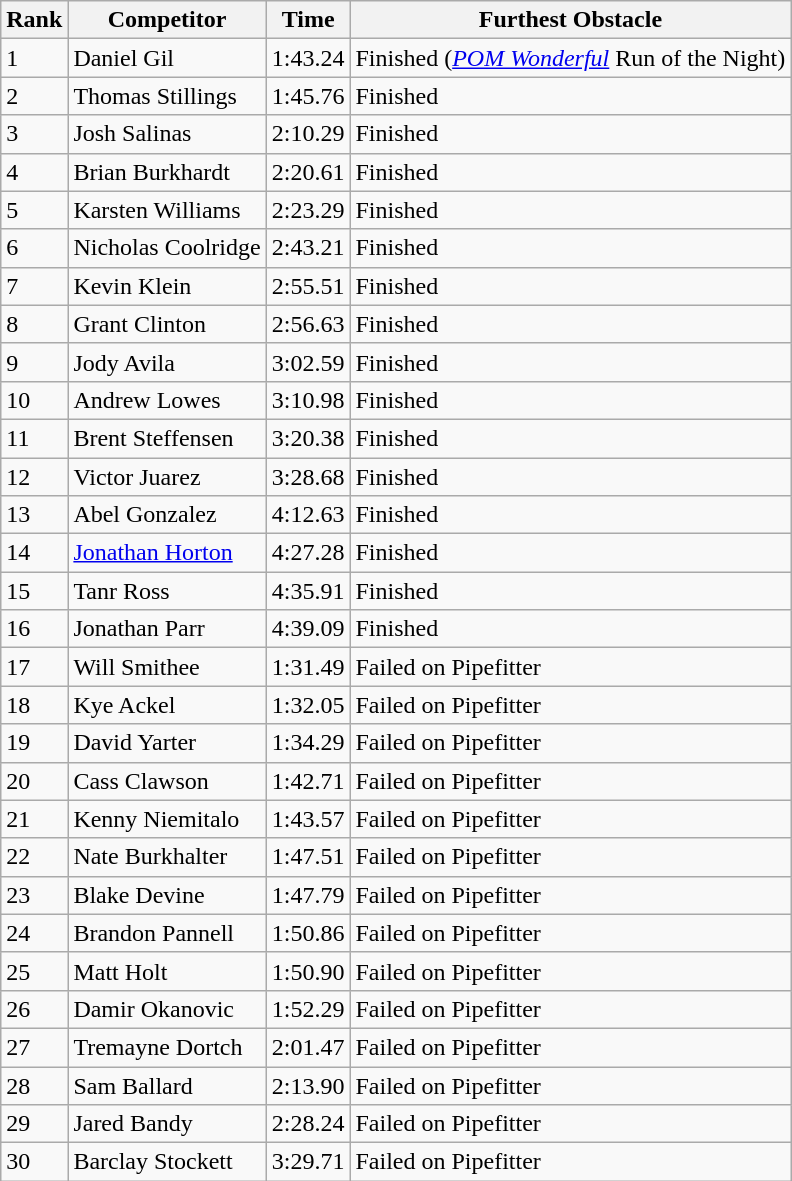<table class="wikitable sortable mw-collapsible">
<tr>
<th>Rank</th>
<th>Competitor</th>
<th>Time</th>
<th>Furthest Obstacle</th>
</tr>
<tr>
<td>1</td>
<td>Daniel Gil</td>
<td>1:43.24</td>
<td>Finished (<em><a href='#'>POM Wonderful</a></em> Run of the Night)</td>
</tr>
<tr>
<td>2</td>
<td>Thomas Stillings</td>
<td>1:45.76</td>
<td>Finished</td>
</tr>
<tr>
<td>3</td>
<td>Josh Salinas</td>
<td>2:10.29</td>
<td>Finished</td>
</tr>
<tr>
<td>4</td>
<td>Brian Burkhardt</td>
<td>2:20.61</td>
<td>Finished</td>
</tr>
<tr>
<td>5</td>
<td>Karsten Williams</td>
<td>2:23.29</td>
<td>Finished</td>
</tr>
<tr>
<td>6</td>
<td>Nicholas Coolridge</td>
<td>2:43.21</td>
<td>Finished</td>
</tr>
<tr>
<td>7</td>
<td>Kevin Klein</td>
<td>2:55.51</td>
<td>Finished</td>
</tr>
<tr>
<td>8</td>
<td>Grant Clinton</td>
<td>2:56.63</td>
<td>Finished</td>
</tr>
<tr>
<td>9</td>
<td>Jody Avila</td>
<td>3:02.59</td>
<td>Finished</td>
</tr>
<tr>
<td>10</td>
<td>Andrew Lowes</td>
<td>3:10.98</td>
<td>Finished</td>
</tr>
<tr>
<td>11</td>
<td>Brent Steffensen</td>
<td>3:20.38</td>
<td>Finished</td>
</tr>
<tr>
<td>12</td>
<td>Victor Juarez</td>
<td>3:28.68</td>
<td>Finished</td>
</tr>
<tr>
<td>13</td>
<td>Abel Gonzalez</td>
<td>4:12.63</td>
<td>Finished</td>
</tr>
<tr>
<td>14</td>
<td><a href='#'>Jonathan Horton</a></td>
<td>4:27.28</td>
<td>Finished</td>
</tr>
<tr>
<td>15</td>
<td>Tanr Ross</td>
<td>4:35.91</td>
<td>Finished</td>
</tr>
<tr>
<td>16</td>
<td>Jonathan Parr</td>
<td>4:39.09</td>
<td>Finished</td>
</tr>
<tr>
<td>17</td>
<td>Will Smithee</td>
<td>1:31.49</td>
<td>Failed on Pipefitter</td>
</tr>
<tr>
<td>18</td>
<td>Kye Ackel</td>
<td>1:32.05</td>
<td>Failed on Pipefitter</td>
</tr>
<tr>
<td>19</td>
<td>David Yarter</td>
<td>1:34.29</td>
<td>Failed on Pipefitter</td>
</tr>
<tr>
<td>20</td>
<td>Cass Clawson</td>
<td>1:42.71</td>
<td>Failed on Pipefitter</td>
</tr>
<tr>
<td>21</td>
<td>Kenny Niemitalo</td>
<td>1:43.57</td>
<td>Failed on Pipefitter</td>
</tr>
<tr>
<td>22</td>
<td>Nate Burkhalter</td>
<td>1:47.51</td>
<td>Failed on Pipefitter</td>
</tr>
<tr>
<td>23</td>
<td>Blake Devine</td>
<td>1:47.79</td>
<td>Failed on Pipefitter</td>
</tr>
<tr>
<td>24</td>
<td>Brandon Pannell</td>
<td>1:50.86</td>
<td>Failed on Pipefitter</td>
</tr>
<tr>
<td>25</td>
<td>Matt Holt</td>
<td>1:50.90</td>
<td>Failed on Pipefitter</td>
</tr>
<tr>
<td>26</td>
<td>Damir Okanovic</td>
<td>1:52.29</td>
<td>Failed on Pipefitter</td>
</tr>
<tr>
<td>27</td>
<td>Tremayne Dortch</td>
<td>2:01.47</td>
<td>Failed on Pipefitter</td>
</tr>
<tr>
<td>28</td>
<td>Sam Ballard</td>
<td>2:13.90</td>
<td>Failed on Pipefitter</td>
</tr>
<tr>
<td>29</td>
<td>Jared Bandy</td>
<td>2:28.24</td>
<td>Failed on Pipefitter</td>
</tr>
<tr>
<td>30</td>
<td>Barclay Stockett</td>
<td>3:29.71</td>
<td>Failed on Pipefitter</td>
</tr>
</table>
